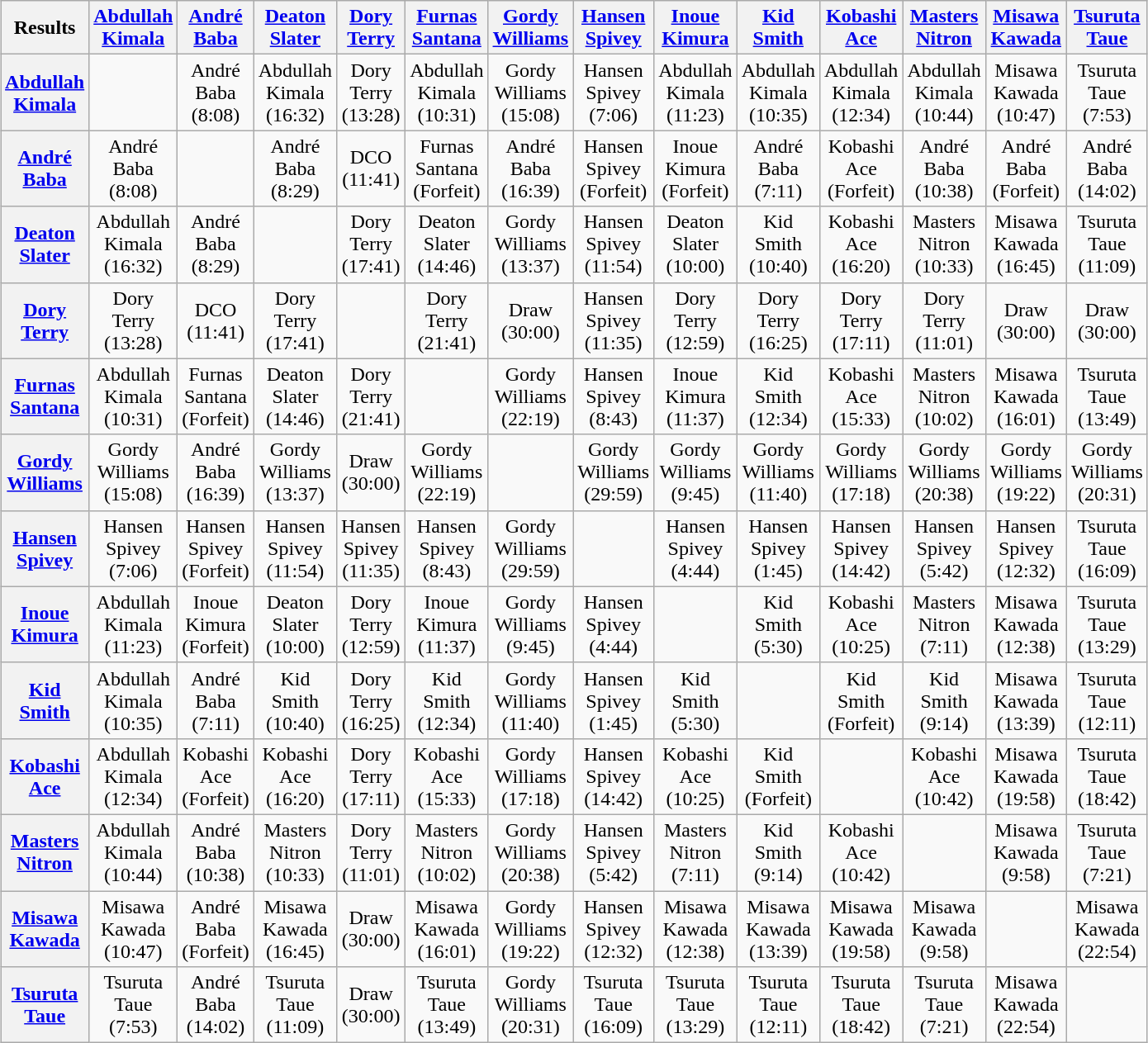<table class="wikitable" style="text-align:center; margin: 1em auto 1em auto">
<tr>
<th>Results</th>
<th><a href='#'>Abdullah</a><br><a href='#'>Kimala</a></th>
<th><a href='#'>André</a><br><a href='#'>Baba</a></th>
<th><a href='#'>Deaton</a><br><a href='#'>Slater</a></th>
<th><a href='#'>Dory</a><br><a href='#'>Terry</a></th>
<th><a href='#'>Furnas</a><br><a href='#'>Santana</a></th>
<th><a href='#'>Gordy</a><br><a href='#'>Williams</a></th>
<th><a href='#'>Hansen</a><br><a href='#'>Spivey</a></th>
<th><a href='#'>Inoue</a><br><a href='#'>Kimura</a></th>
<th><a href='#'>Kid</a><br><a href='#'>Smith</a></th>
<th><a href='#'>Kobashi</a><br><a href='#'>Ace</a></th>
<th><a href='#'>Masters</a><br><a href='#'>Nitron</a></th>
<th><a href='#'>Misawa</a><br><a href='#'>Kawada</a></th>
<th><a href='#'>Tsuruta</a><br><a href='#'>Taue</a></th>
</tr>
<tr>
<th><a href='#'>Abdullah</a><br><a href='#'>Kimala</a></th>
<td></td>
<td>André<br>Baba<br>(8:08)</td>
<td>Abdullah<br>Kimala<br>(16:32)</td>
<td>Dory<br>Terry<br>(13:28)</td>
<td>Abdullah<br>Kimala<br>(10:31)</td>
<td>Gordy<br>Williams<br>(15:08)</td>
<td>Hansen<br>Spivey<br>(7:06)</td>
<td>Abdullah<br>Kimala<br>(11:23)</td>
<td>Abdullah<br>Kimala<br>(10:35)</td>
<td>Abdullah<br>Kimala<br>(12:34)</td>
<td>Abdullah<br>Kimala<br>(10:44)</td>
<td>Misawa<br>Kawada<br>(10:47)</td>
<td>Tsuruta<br>Taue<br>(7:53)</td>
</tr>
<tr>
<th><a href='#'>André</a><br><a href='#'>Baba</a></th>
<td>André<br>Baba<br>(8:08)</td>
<td></td>
<td>André<br>Baba<br>(8:29)</td>
<td>DCO<br>(11:41)</td>
<td>Furnas<br>Santana<br>(Forfeit)</td>
<td>André<br>Baba<br>(16:39)</td>
<td>Hansen<br>Spivey<br>(Forfeit)</td>
<td>Inoue<br>Kimura<br>(Forfeit)</td>
<td>André<br>Baba<br>(7:11)</td>
<td>Kobashi<br>Ace<br>(Forfeit)</td>
<td>André<br>Baba<br>(10:38)</td>
<td>André<br>Baba<br>(Forfeit)</td>
<td>André<br>Baba<br>(14:02)</td>
</tr>
<tr>
<th><a href='#'>Deaton</a><br><a href='#'>Slater</a></th>
<td>Abdullah<br>Kimala<br>(16:32)</td>
<td>André<br>Baba<br>(8:29)</td>
<td></td>
<td>Dory<br>Terry<br>(17:41)</td>
<td>Deaton<br>Slater<br>(14:46)</td>
<td>Gordy<br>Williams<br>(13:37)</td>
<td>Hansen<br>Spivey<br>(11:54)</td>
<td>Deaton<br>Slater<br>(10:00)</td>
<td>Kid<br>Smith<br>(10:40)</td>
<td>Kobashi<br>Ace<br>(16:20)</td>
<td>Masters<br>Nitron<br>(10:33)</td>
<td>Misawa<br>Kawada<br>(16:45)</td>
<td>Tsuruta<br>Taue<br>(11:09)</td>
</tr>
<tr>
<th><a href='#'>Dory</a><br><a href='#'>Terry</a></th>
<td>Dory<br>Terry<br>(13:28)</td>
<td>DCO<br>(11:41)</td>
<td>Dory<br>Terry<br>(17:41)</td>
<td></td>
<td>Dory<br>Terry<br>(21:41)</td>
<td>Draw<br>(30:00)</td>
<td>Hansen<br>Spivey<br>(11:35)</td>
<td>Dory<br>Terry<br>(12:59)</td>
<td>Dory<br>Terry<br>(16:25)</td>
<td>Dory<br>Terry<br>(17:11)</td>
<td>Dory<br>Terry<br>(11:01)</td>
<td>Draw<br>(30:00)</td>
<td>Draw<br>(30:00)</td>
</tr>
<tr>
<th><a href='#'>Furnas</a><br><a href='#'>Santana</a></th>
<td>Abdullah<br>Kimala<br>(10:31)</td>
<td>Furnas<br>Santana<br>(Forfeit)</td>
<td>Deaton<br>Slater<br>(14:46)</td>
<td>Dory<br>Terry<br>(21:41)</td>
<td></td>
<td>Gordy<br>Williams<br>(22:19)</td>
<td>Hansen<br>Spivey<br>(8:43)</td>
<td>Inoue<br>Kimura<br>(11:37)</td>
<td>Kid<br>Smith<br>(12:34)</td>
<td>Kobashi<br>Ace<br>(15:33)</td>
<td>Masters<br>Nitron<br>(10:02)</td>
<td>Misawa<br>Kawada<br>(16:01)</td>
<td>Tsuruta<br>Taue<br>(13:49)</td>
</tr>
<tr>
<th><a href='#'>Gordy</a><br><a href='#'>Williams</a></th>
<td>Gordy<br>Williams<br>(15:08)</td>
<td>André<br>Baba<br>(16:39)</td>
<td>Gordy<br>Williams<br>(13:37)</td>
<td>Draw<br>(30:00)</td>
<td>Gordy<br>Williams<br>(22:19)</td>
<td></td>
<td>Gordy<br>Williams<br>(29:59)</td>
<td>Gordy<br>Williams<br>(9:45)</td>
<td>Gordy<br>Williams<br>(11:40)</td>
<td>Gordy<br>Williams<br>(17:18)</td>
<td>Gordy<br>Williams<br>(20:38)</td>
<td>Gordy<br>Williams<br>(19:22)</td>
<td>Gordy<br>Williams<br>(20:31)</td>
</tr>
<tr>
<th><a href='#'>Hansen</a><br><a href='#'>Spivey</a></th>
<td>Hansen<br>Spivey<br>(7:06)</td>
<td>Hansen<br>Spivey<br>(Forfeit)</td>
<td>Hansen<br>Spivey<br>(11:54)</td>
<td>Hansen<br>Spivey<br>(11:35)</td>
<td>Hansen<br>Spivey<br>(8:43)</td>
<td>Gordy<br>Williams<br>(29:59)</td>
<td></td>
<td>Hansen<br>Spivey<br>(4:44)</td>
<td>Hansen<br>Spivey<br>(1:45)</td>
<td>Hansen<br>Spivey<br>(14:42)</td>
<td>Hansen<br>Spivey<br>(5:42)</td>
<td>Hansen<br>Spivey<br>(12:32)</td>
<td>Tsuruta<br>Taue<br>(16:09)</td>
</tr>
<tr>
<th><a href='#'>Inoue</a><br><a href='#'>Kimura</a></th>
<td>Abdullah<br>Kimala<br>(11:23)</td>
<td>Inoue<br>Kimura<br>(Forfeit)</td>
<td>Deaton<br>Slater<br>(10:00)</td>
<td>Dory<br>Terry<br>(12:59)</td>
<td>Inoue<br>Kimura<br>(11:37)</td>
<td>Gordy<br>Williams<br>(9:45)</td>
<td>Hansen<br>Spivey<br>(4:44)</td>
<td></td>
<td>Kid<br>Smith<br>(5:30)</td>
<td>Kobashi<br>Ace<br>(10:25)</td>
<td>Masters<br>Nitron<br>(7:11)</td>
<td>Misawa<br>Kawada<br>(12:38)</td>
<td>Tsuruta<br>Taue<br>(13:29)</td>
</tr>
<tr>
<th><a href='#'>Kid</a><br><a href='#'>Smith</a></th>
<td>Abdullah<br>Kimala<br>(10:35)</td>
<td>André<br>Baba<br>(7:11)</td>
<td>Kid<br>Smith<br>(10:40)</td>
<td>Dory<br>Terry<br>(16:25)</td>
<td>Kid<br>Smith<br>(12:34)</td>
<td>Gordy<br>Williams<br>(11:40)</td>
<td>Hansen<br>Spivey<br>(1:45)</td>
<td>Kid<br>Smith<br>(5:30)</td>
<td></td>
<td>Kid<br>Smith<br>(Forfeit)</td>
<td>Kid<br>Smith<br>(9:14)</td>
<td>Misawa<br>Kawada<br>(13:39)</td>
<td>Tsuruta<br>Taue<br>(12:11)</td>
</tr>
<tr>
<th><a href='#'>Kobashi</a><br><a href='#'>Ace</a></th>
<td>Abdullah<br>Kimala<br>(12:34)</td>
<td>Kobashi<br>Ace<br>(Forfeit)</td>
<td>Kobashi<br>Ace<br>(16:20)</td>
<td>Dory<br>Terry<br>(17:11)</td>
<td>Kobashi<br>Ace<br>(15:33)</td>
<td>Gordy<br>Williams<br>(17:18)</td>
<td>Hansen<br>Spivey<br>(14:42)</td>
<td>Kobashi<br>Ace<br>(10:25)</td>
<td>Kid<br>Smith<br>(Forfeit)</td>
<td></td>
<td>Kobashi<br>Ace<br>(10:42)</td>
<td>Misawa<br>Kawada<br>(19:58)</td>
<td>Tsuruta<br>Taue<br>(18:42)</td>
</tr>
<tr>
<th><a href='#'>Masters</a><br><a href='#'>Nitron</a></th>
<td>Abdullah<br>Kimala<br>(10:44)</td>
<td>André<br>Baba<br>(10:38)</td>
<td>Masters<br>Nitron<br>(10:33)</td>
<td>Dory<br>Terry<br>(11:01)</td>
<td>Masters<br>Nitron<br>(10:02)</td>
<td>Gordy<br>Williams<br>(20:38)</td>
<td>Hansen<br>Spivey<br>(5:42)</td>
<td>Masters<br>Nitron<br>(7:11)</td>
<td>Kid<br>Smith<br>(9:14)</td>
<td>Kobashi<br>Ace<br>(10:42)</td>
<td></td>
<td>Misawa<br>Kawada<br>(9:58)</td>
<td>Tsuruta<br>Taue<br>(7:21)</td>
</tr>
<tr>
<th><a href='#'>Misawa</a><br><a href='#'>Kawada</a></th>
<td>Misawa<br>Kawada<br>(10:47)</td>
<td>André<br>Baba<br>(Forfeit)</td>
<td>Misawa<br>Kawada<br>(16:45)</td>
<td>Draw<br>(30:00)</td>
<td>Misawa<br>Kawada<br>(16:01)</td>
<td>Gordy<br>Williams<br>(19:22)</td>
<td>Hansen<br>Spivey<br>(12:32)</td>
<td>Misawa<br>Kawada<br>(12:38)</td>
<td>Misawa<br>Kawada<br>(13:39)</td>
<td>Misawa<br>Kawada<br>(19:58)</td>
<td>Misawa<br>Kawada<br>(9:58)</td>
<td></td>
<td>Misawa<br>Kawada<br>(22:54)</td>
</tr>
<tr>
<th><a href='#'>Tsuruta</a><br><a href='#'>Taue</a></th>
<td>Tsuruta<br>Taue<br>(7:53)</td>
<td>André<br>Baba<br>(14:02)</td>
<td>Tsuruta<br>Taue<br>(11:09)</td>
<td>Draw<br>(30:00)</td>
<td>Tsuruta<br>Taue<br>(13:49)</td>
<td>Gordy<br>Williams<br>(20:31)</td>
<td>Tsuruta<br>Taue<br>(16:09)</td>
<td>Tsuruta<br>Taue<br>(13:29)</td>
<td>Tsuruta<br>Taue<br>(12:11)</td>
<td>Tsuruta<br>Taue<br>(18:42)</td>
<td>Tsuruta<br>Taue<br>(7:21)</td>
<td>Misawa<br>Kawada<br>(22:54)</td>
<td></td>
</tr>
</table>
